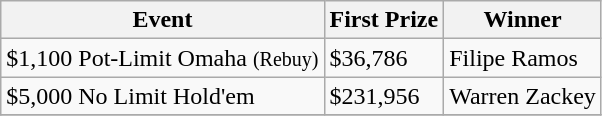<table class="wikitable sortable">
<tr>
<th>Event</th>
<th>First Prize</th>
<th>Winner</th>
</tr>
<tr>
<td>$1,100 Pot-Limit Omaha <small>(Rebuy)</small></td>
<td>$36,786</td>
<td>Filipe Ramos</td>
</tr>
<tr>
<td>$5,000 No Limit Hold'em</td>
<td>$231,956</td>
<td>Warren Zackey</td>
</tr>
<tr>
</tr>
</table>
